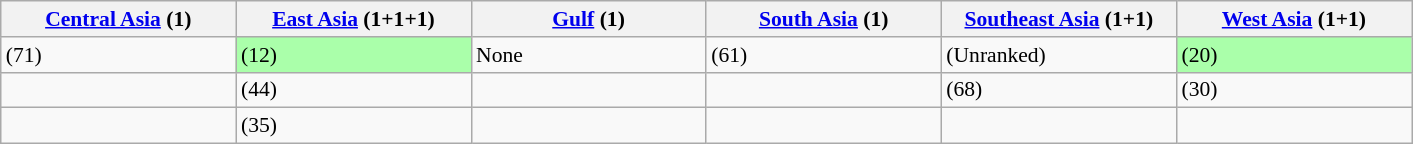<table class=wikitable style="font-size:90%;">
<tr>
<th width=150><a href='#'>Central Asia</a> (1)</th>
<th width=150><a href='#'>East Asia</a> (1+1+1)</th>
<th width=150><a href='#'>Gulf</a> (1)</th>
<th width=150><a href='#'>South Asia</a> (1)</th>
<th width="150"><a href='#'>Southeast Asia</a> (1+1)</th>
<th width=150><a href='#'>West Asia</a> (1+1)</th>
</tr>
<tr>
<td> (71)</td>
<td bgcolor="#aaffaa"> (12)</td>
<td>None</td>
<td> (61)</td>
<td> (Unranked)</td>
<td bgcolor="#aaffaa"> (20)</td>
</tr>
<tr>
<td></td>
<td> (44)</td>
<td></td>
<td></td>
<td> (68)</td>
<td> (30)</td>
</tr>
<tr>
<td></td>
<td> (35)</td>
<td></td>
<td></td>
<td></td>
<td></td>
</tr>
</table>
